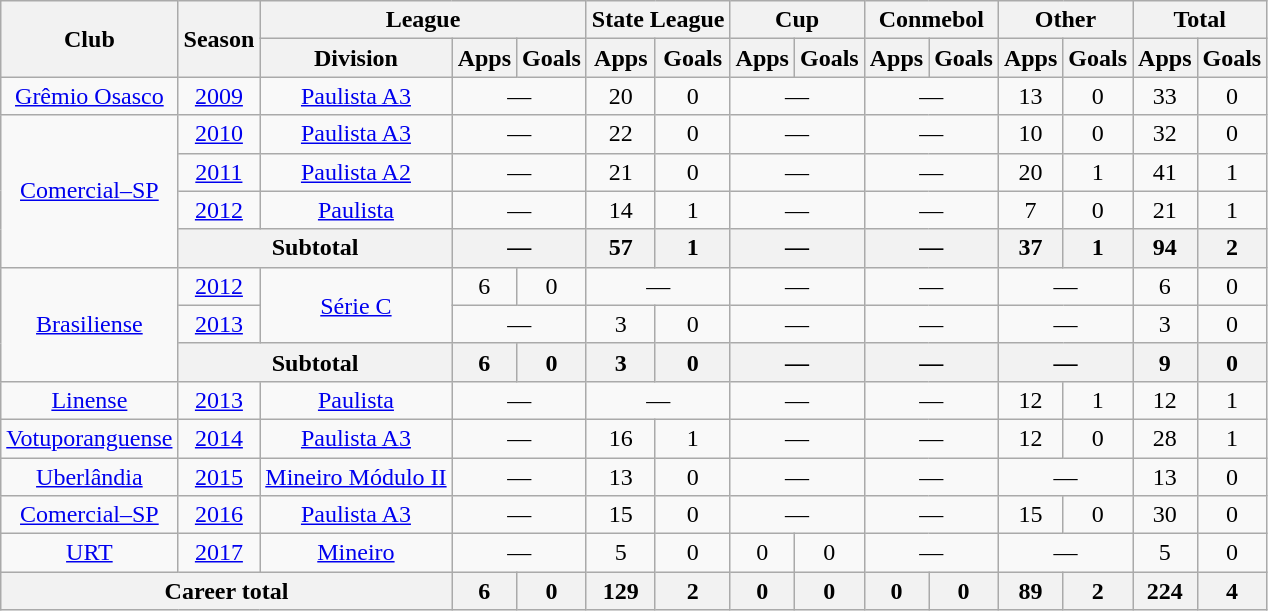<table class="wikitable" style="text-align: center;">
<tr>
<th rowspan="2">Club</th>
<th rowspan="2">Season</th>
<th colspan="3">League</th>
<th colspan="2">State League</th>
<th colspan="2">Cup</th>
<th colspan="2">Conmebol</th>
<th colspan="2">Other</th>
<th colspan="2">Total</th>
</tr>
<tr>
<th>Division</th>
<th>Apps</th>
<th>Goals</th>
<th>Apps</th>
<th>Goals</th>
<th>Apps</th>
<th>Goals</th>
<th>Apps</th>
<th>Goals</th>
<th>Apps</th>
<th>Goals</th>
<th>Apps</th>
<th>Goals</th>
</tr>
<tr>
<td valign="center"><a href='#'>Grêmio Osasco</a></td>
<td><a href='#'>2009</a></td>
<td><a href='#'>Paulista A3</a></td>
<td colspan="2">—</td>
<td>20</td>
<td>0</td>
<td colspan="2">—</td>
<td colspan="2">—</td>
<td>13</td>
<td>0</td>
<td>33</td>
<td>0</td>
</tr>
<tr>
<td rowspan=4 valign="center"><a href='#'>Comercial–SP</a></td>
<td><a href='#'>2010</a></td>
<td><a href='#'>Paulista A3</a></td>
<td colspan="2">—</td>
<td>22</td>
<td>0</td>
<td colspan="2">—</td>
<td colspan="2">—</td>
<td>10</td>
<td>0</td>
<td>32</td>
<td>0</td>
</tr>
<tr>
<td><a href='#'>2011</a></td>
<td><a href='#'>Paulista A2</a></td>
<td colspan="2">—</td>
<td>21</td>
<td>0</td>
<td colspan="2">—</td>
<td colspan="2">—</td>
<td>20</td>
<td>1</td>
<td>41</td>
<td>1</td>
</tr>
<tr>
<td><a href='#'>2012</a></td>
<td><a href='#'>Paulista</a></td>
<td colspan="2">—</td>
<td>14</td>
<td>1</td>
<td colspan="2">—</td>
<td colspan="2">—</td>
<td>7</td>
<td>0</td>
<td>21</td>
<td>1</td>
</tr>
<tr>
<th colspan="2">Subtotal</th>
<th colspan="2">—</th>
<th>57</th>
<th>1</th>
<th colspan="2">—</th>
<th colspan="2">—</th>
<th>37</th>
<th>1</th>
<th>94</th>
<th>2</th>
</tr>
<tr>
<td rowspan=3 valign="center"><a href='#'>Brasiliense</a></td>
<td><a href='#'>2012</a></td>
<td rowspan=2><a href='#'>Série C</a></td>
<td>6</td>
<td>0</td>
<td colspan="2">—</td>
<td colspan="2">—</td>
<td colspan="2">—</td>
<td colspan="2">—</td>
<td>6</td>
<td>0</td>
</tr>
<tr>
<td><a href='#'>2013</a></td>
<td colspan="2">—</td>
<td>3</td>
<td>0</td>
<td colspan="2">—</td>
<td colspan="2">—</td>
<td colspan="2">—</td>
<td>3</td>
<td>0</td>
</tr>
<tr>
<th colspan="2">Subtotal</th>
<th>6</th>
<th>0</th>
<th>3</th>
<th>0</th>
<th colspan="2">—</th>
<th colspan="2">—</th>
<th colspan="2">—</th>
<th>9</th>
<th>0</th>
</tr>
<tr>
<td valign="center"><a href='#'>Linense</a></td>
<td><a href='#'>2013</a></td>
<td><a href='#'>Paulista</a></td>
<td colspan="2">—</td>
<td colspan="2">—</td>
<td colspan="2">—</td>
<td colspan="2">—</td>
<td>12</td>
<td>1</td>
<td>12</td>
<td>1</td>
</tr>
<tr>
<td valign="center"><a href='#'>Votuporanguense</a></td>
<td><a href='#'>2014</a></td>
<td><a href='#'>Paulista A3</a></td>
<td colspan="2">—</td>
<td>16</td>
<td>1</td>
<td colspan="2">—</td>
<td colspan="2">—</td>
<td>12</td>
<td>0</td>
<td>28</td>
<td>1</td>
</tr>
<tr>
<td valign="center"><a href='#'>Uberlândia</a></td>
<td><a href='#'>2015</a></td>
<td><a href='#'>Mineiro Módulo II</a></td>
<td colspan="2">—</td>
<td>13</td>
<td>0</td>
<td colspan="2">—</td>
<td colspan="2">—</td>
<td colspan="2">—</td>
<td>13</td>
<td>0</td>
</tr>
<tr>
<td valign="center"><a href='#'>Comercial–SP</a></td>
<td><a href='#'>2016</a></td>
<td><a href='#'>Paulista A3</a></td>
<td colspan="2">—</td>
<td>15</td>
<td>0</td>
<td colspan="2">—</td>
<td colspan="2">—</td>
<td>15</td>
<td>0</td>
<td>30</td>
<td>0</td>
</tr>
<tr>
<td valign="center"><a href='#'>URT</a></td>
<td><a href='#'>2017</a></td>
<td><a href='#'>Mineiro</a></td>
<td colspan="2">—</td>
<td>5</td>
<td>0</td>
<td>0</td>
<td>0</td>
<td colspan="2">—</td>
<td colspan="2">—</td>
<td>5</td>
<td>0</td>
</tr>
<tr>
<th colspan="3"><strong>Career total</strong></th>
<th>6</th>
<th>0</th>
<th>129</th>
<th>2</th>
<th>0</th>
<th>0</th>
<th>0</th>
<th>0</th>
<th>89</th>
<th>2</th>
<th>224</th>
<th>4</th>
</tr>
</table>
